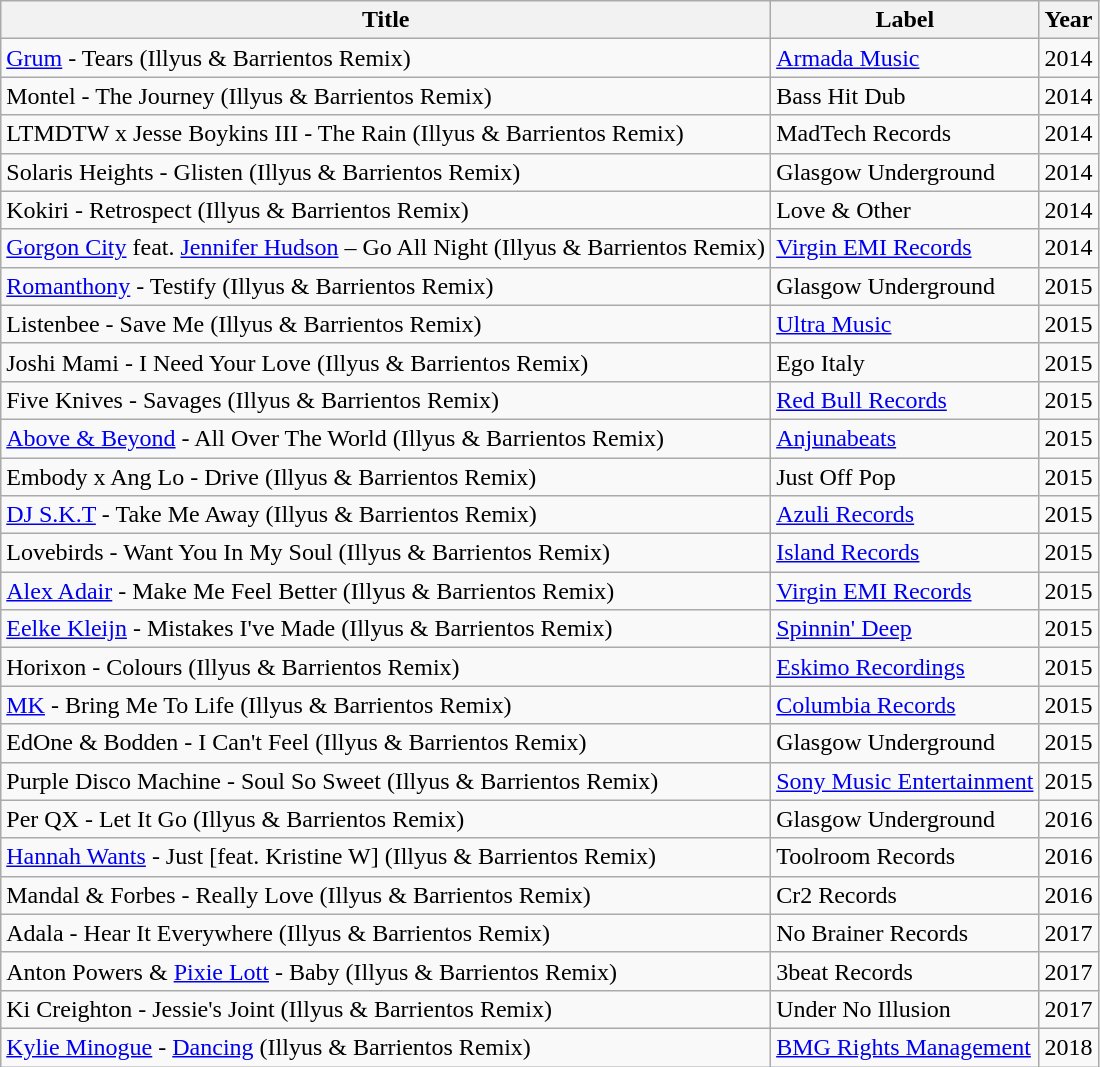<table class="wikitable">
<tr>
<th>Title</th>
<th>Label</th>
<th>Year</th>
</tr>
<tr>
<td><a href='#'>Grum</a> - Tears (Illyus & Barrientos Remix)</td>
<td><a href='#'>Armada Music</a></td>
<td>2014</td>
</tr>
<tr>
<td>Montel - The Journey (Illyus & Barrientos Remix)</td>
<td>Bass Hit Dub</td>
<td>2014</td>
</tr>
<tr>
<td>LTMDTW x Jesse Boykins III - The Rain (Illyus & Barrientos Remix)</td>
<td>MadTech Records</td>
<td>2014</td>
</tr>
<tr>
<td>Solaris Heights - Glisten (Illyus & Barrientos Remix)</td>
<td>Glasgow Underground</td>
<td>2014</td>
</tr>
<tr>
<td>Kokiri - Retrospect (Illyus & Barrientos Remix)</td>
<td>Love & Other</td>
<td>2014</td>
</tr>
<tr>
<td><a href='#'>Gorgon City</a> feat. <a href='#'>Jennifer Hudson</a> – Go All Night (Illyus & Barrientos Remix)</td>
<td><a href='#'>Virgin EMI Records</a></td>
<td>2014</td>
</tr>
<tr>
<td><a href='#'>Romanthony</a> - Testify (Illyus & Barrientos Remix)</td>
<td>Glasgow Underground</td>
<td>2015</td>
</tr>
<tr>
<td>Listenbee - Save Me (Illyus & Barrientos Remix)</td>
<td><a href='#'>Ultra Music</a></td>
<td>2015</td>
</tr>
<tr>
<td>Joshi Mami - I Need Your Love (Illyus & Barrientos Remix)</td>
<td>Ego Italy</td>
<td>2015</td>
</tr>
<tr>
<td>Five Knives - Savages (Illyus & Barrientos Remix)</td>
<td><a href='#'>Red Bull Records</a></td>
<td>2015</td>
</tr>
<tr>
<td><a href='#'>Above & Beyond</a> - All Over The World (Illyus & Barrientos Remix)</td>
<td><a href='#'>Anjunabeats</a></td>
<td>2015</td>
</tr>
<tr>
<td>Embody x Ang Lo - Drive (Illyus & Barrientos Remix)</td>
<td>Just Off Pop</td>
<td>2015</td>
</tr>
<tr>
<td><a href='#'>DJ S.K.T</a> - Take Me Away (Illyus & Barrientos Remix)</td>
<td><a href='#'>Azuli Records</a></td>
<td>2015</td>
</tr>
<tr>
<td>Lovebirds - Want You In My Soul (Illyus & Barrientos Remix)</td>
<td><a href='#'>Island Records</a></td>
<td>2015</td>
</tr>
<tr>
<td><a href='#'>Alex Adair</a> - Make Me Feel Better (Illyus & Barrientos Remix)</td>
<td><a href='#'>Virgin EMI Records</a></td>
<td>2015</td>
</tr>
<tr>
<td><a href='#'>Eelke Kleijn</a> - Mistakes I've Made (Illyus & Barrientos Remix)</td>
<td><a href='#'>Spinnin' Deep</a></td>
<td>2015</td>
</tr>
<tr>
<td>Horixon - Colours (Illyus & Barrientos Remix)</td>
<td><a href='#'>Eskimo Recordings</a></td>
<td>2015</td>
</tr>
<tr>
<td><a href='#'>MK</a> - Bring Me To Life (Illyus & Barrientos Remix)</td>
<td><a href='#'>Columbia Records</a></td>
<td>2015</td>
</tr>
<tr>
<td>EdOne & Bodden - I Can't Feel (Illyus & Barrientos Remix)</td>
<td>Glasgow Underground</td>
<td>2015</td>
</tr>
<tr>
<td>Purple Disco Machine - Soul So Sweet (Illyus & Barrientos Remix)</td>
<td><a href='#'>Sony Music Entertainment</a></td>
<td>2015</td>
</tr>
<tr>
<td>Per QX - Let It Go (Illyus & Barrientos Remix)</td>
<td>Glasgow Underground</td>
<td>2016</td>
</tr>
<tr>
<td><a href='#'>Hannah Wants</a> - Just [feat. Kristine W] (Illyus & Barrientos Remix)</td>
<td>Toolroom Records</td>
<td>2016</td>
</tr>
<tr>
<td>Mandal & Forbes - Really Love (Illyus & Barrientos Remix)</td>
<td>Cr2 Records</td>
<td>2016</td>
</tr>
<tr>
<td>Adala - Hear It Everywhere (Illyus & Barrientos Remix)</td>
<td>No Brainer Records</td>
<td>2017</td>
</tr>
<tr>
<td>Anton Powers & <a href='#'>Pixie Lott</a> - Baby (Illyus & Barrientos Remix)</td>
<td>3beat Records</td>
<td>2017</td>
</tr>
<tr>
<td>Ki Creighton - Jessie's Joint (Illyus & Barrientos Remix)</td>
<td>Under No Illusion</td>
<td>2017</td>
</tr>
<tr>
<td><a href='#'>Kylie Minogue</a> - <a href='#'>Dancing</a> (Illyus & Barrientos Remix)</td>
<td><a href='#'>BMG Rights Management</a></td>
<td>2018</td>
</tr>
</table>
